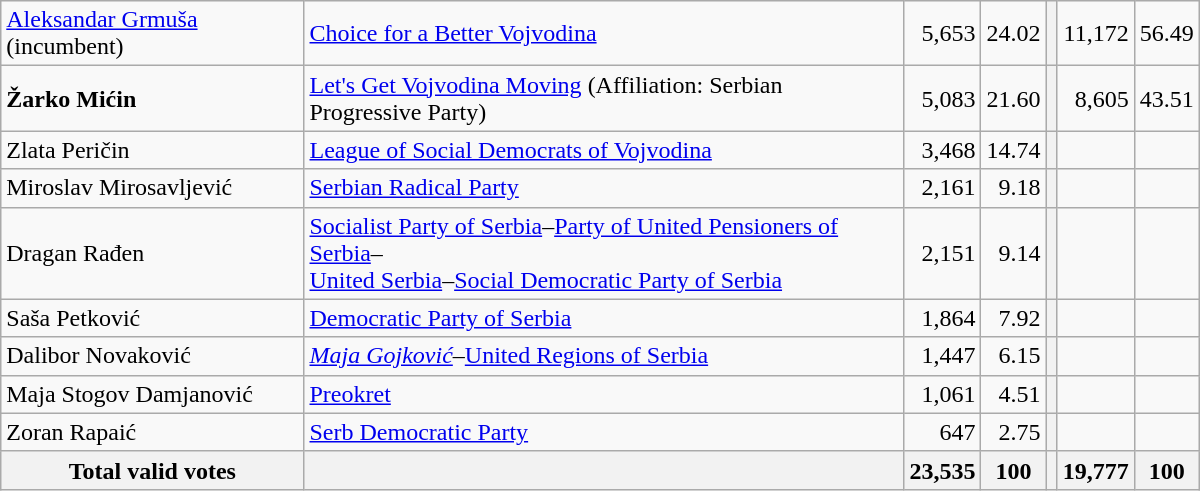<table style="width:800px;" class="wikitable">
<tr>
<td align="left"><a href='#'>Aleksandar Grmuša</a> (incumbent)</td>
<td align="left"><a href='#'>Choice for a Better Vojvodina</a></td>
<td align="right">5,653</td>
<td align="right">24.02</td>
<th align="left"></th>
<td align="right">11,172</td>
<td align="right">56.49</td>
</tr>
<tr>
<td align="left"><strong>Žarko Mićin</strong></td>
<td align="left"><a href='#'>Let's Get Vojvodina Moving</a> (Affiliation: Serbian Progressive Party)</td>
<td align="right">5,083</td>
<td align="right">21.60</td>
<th align="left"></th>
<td align="right">8,605</td>
<td align="right">43.51</td>
</tr>
<tr>
<td align="left">Zlata Peričin</td>
<td align="left"><a href='#'>League of Social Democrats of Vojvodina</a></td>
<td align="right">3,468</td>
<td align="right">14.74</td>
<th align="left"></th>
<td align="right"></td>
<td align="right"></td>
</tr>
<tr>
<td align="left">Miroslav Mirosavljević</td>
<td align="left"><a href='#'>Serbian Radical Party</a></td>
<td align="right">2,161</td>
<td align="right">9.18</td>
<th align="left"></th>
<td align="right"></td>
<td align="right"></td>
</tr>
<tr>
<td align="left">Dragan Rađen</td>
<td align="left"><a href='#'>Socialist Party of Serbia</a>–<a href='#'>Party of United Pensioners of Serbia</a>–<br><a href='#'>United Serbia</a>–<a href='#'>Social Democratic Party of Serbia</a></td>
<td align="right">2,151</td>
<td align="right">9.14</td>
<th align="left"></th>
<td align="right"></td>
<td align="right"></td>
</tr>
<tr>
<td align="left">Saša Petković</td>
<td align="left"><a href='#'>Democratic Party of Serbia</a></td>
<td align="right">1,864</td>
<td align="right">7.92</td>
<th align="left"></th>
<td align="right"></td>
<td align="right"></td>
</tr>
<tr>
<td align="left">Dalibor Novaković</td>
<td align="left"><em><a href='#'>Maja Gojković</a></em>–<a href='#'>United Regions of Serbia</a></td>
<td align="right">1,447</td>
<td align="right">6.15</td>
<th align="left"></th>
<td align="right"></td>
<td align="right"></td>
</tr>
<tr>
<td align="left">Maja Stogov Damjanović</td>
<td align="left"><a href='#'>Preokret</a></td>
<td align="right">1,061</td>
<td align="right">4.51</td>
<th align="left"></th>
<td align="right"></td>
<td align="right"></td>
</tr>
<tr>
<td align="left">Zoran Rapaić</td>
<td align="left"><a href='#'>Serb Democratic Party</a></td>
<td align="right">647</td>
<td align="right">2.75</td>
<th align="left"></th>
<td align="right"></td>
<td align="right"></td>
</tr>
<tr>
<th align="left">Total valid votes</th>
<th align="left"></th>
<th align="right">23,535</th>
<th align="right">100</th>
<th align="left"></th>
<th align="right">19,777</th>
<th align="right">100</th>
</tr>
</table>
